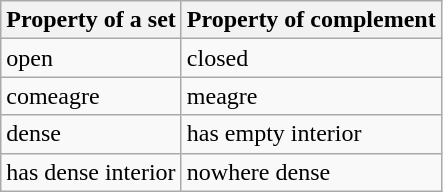<table class="wikitable">
<tr>
<th>Property of a set</th>
<th>Property of complement</th>
</tr>
<tr>
<td>open</td>
<td>closed</td>
</tr>
<tr>
<td>comeagre</td>
<td>meagre</td>
</tr>
<tr>
<td>dense</td>
<td>has empty interior</td>
</tr>
<tr>
<td>has dense interior</td>
<td>nowhere dense</td>
</tr>
</table>
